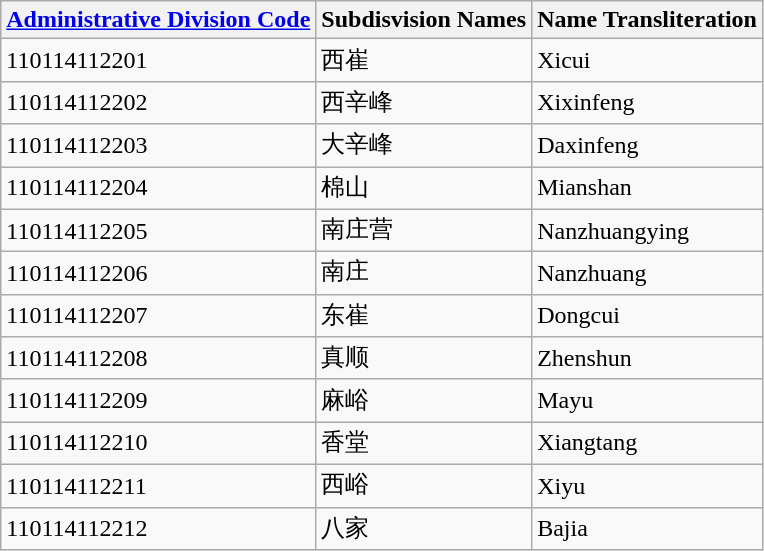<table class="wikitable sortable">
<tr>
<th><a href='#'>Administrative Division Code</a></th>
<th>Subdisvision Names</th>
<th>Name Transliteration</th>
</tr>
<tr>
<td>110114112201</td>
<td>西崔</td>
<td>Xicui</td>
</tr>
<tr>
<td>110114112202</td>
<td>西辛峰</td>
<td>Xixinfeng</td>
</tr>
<tr>
<td>110114112203</td>
<td>大辛峰</td>
<td>Daxinfeng</td>
</tr>
<tr>
<td>110114112204</td>
<td>棉山</td>
<td>Mianshan</td>
</tr>
<tr>
<td>110114112205</td>
<td>南庄营</td>
<td>Nanzhuangying</td>
</tr>
<tr>
<td>110114112206</td>
<td>南庄</td>
<td>Nanzhuang</td>
</tr>
<tr>
<td>110114112207</td>
<td>东崔</td>
<td>Dongcui</td>
</tr>
<tr>
<td>110114112208</td>
<td>真顺</td>
<td>Zhenshun</td>
</tr>
<tr>
<td>110114112209</td>
<td>麻峪</td>
<td>Mayu</td>
</tr>
<tr>
<td>110114112210</td>
<td>香堂</td>
<td>Xiangtang</td>
</tr>
<tr>
<td>110114112211</td>
<td>西峪</td>
<td>Xiyu</td>
</tr>
<tr>
<td>110114112212</td>
<td>八家</td>
<td>Bajia</td>
</tr>
</table>
